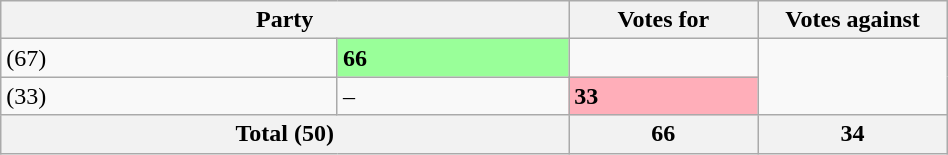<table class="wikitable" style="width:50%;">
<tr>
<th colspan="2">Party</th>
<th style="width:20%;">Votes for</th>
<th style="width:20%;">Votes against</th>
</tr>
<tr>
<td> (67)</td>
<td style="background-color:#9f9;"><strong>66</strong></td>
<td></td>
</tr>
<tr>
<td> (33)</td>
<td>–</td>
<td style="background-color:#ffaeb9;"><strong>33</strong></td>
</tr>
<tr>
<th colspan="2">Total (50)</th>
<th>66</th>
<th>34</th>
</tr>
</table>
